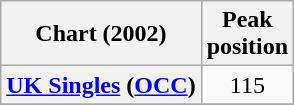<table class="wikitable plainrowheaders">
<tr>
<th>Chart (2002)</th>
<th>Peak<br>position</th>
</tr>
<tr>
<th scope="row"><a href='#'>UK Singles</a> (<a href='#'>OCC</a>)</th>
<td style="text-align:center;">115</td>
</tr>
<tr>
</tr>
</table>
